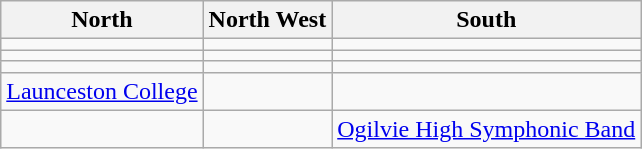<table class="wikitable">
<tr>
<th>North</th>
<th>North West</th>
<th>South</th>
</tr>
<tr>
<td></td>
<td></td>
<td></td>
</tr>
<tr>
<td></td>
<td></td>
<td></td>
</tr>
<tr>
<td></td>
<td></td>
<td></td>
</tr>
<tr>
<td><a href='#'>Launceston College</a></td>
<td></td>
<td></td>
</tr>
<tr>
<td></td>
<td></td>
<td><a href='#'>Ogilvie High Symphonic Band</a></td>
</tr>
</table>
